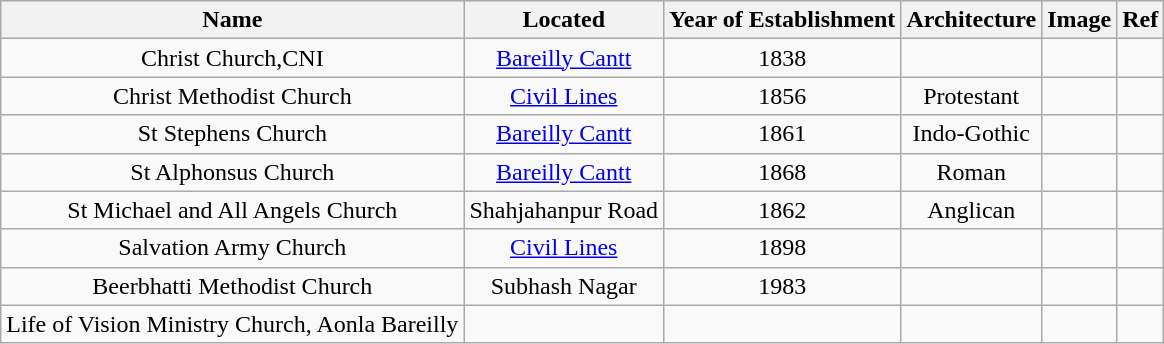<table class="wikitable">
<tr align=center>
<th>Name</th>
<th>Located</th>
<th>Year of Establishment</th>
<th>Architecture</th>
<th>Image</th>
<th>Ref</th>
</tr>
<tr align=center>
<td>Christ Church,CNI</td>
<td><a href='#'>Bareilly Cantt</a></td>
<td>1838</td>
<td></td>
<td></td>
<td></td>
</tr>
<tr align=center>
<td>Christ Methodist Church</td>
<td><a href='#'>Civil Lines</a></td>
<td>1856</td>
<td>Protestant</td>
<td></td>
<td></td>
</tr>
<tr align=center>
<td>St Stephens Church</td>
<td><a href='#'>Bareilly Cantt</a></td>
<td>1861</td>
<td>Indo-Gothic</td>
<td></td>
<td></td>
</tr>
<tr align=center>
<td>St Alphonsus Church</td>
<td><a href='#'>Bareilly Cantt</a></td>
<td>1868</td>
<td>Roman</td>
<td></td>
<td></td>
</tr>
<tr align=center>
<td>St Michael and All Angels Church</td>
<td>Shahjahanpur Road</td>
<td>1862</td>
<td>Anglican</td>
<td></td>
<td></td>
</tr>
<tr align=center>
<td>Salvation Army Church</td>
<td><a href='#'>Civil Lines</a></td>
<td>1898</td>
<td></td>
<td></td>
<td></td>
</tr>
<tr align=center>
<td>Beerbhatti Methodist Church</td>
<td>Subhash Nagar</td>
<td>1983</td>
<td></td>
<td></td>
<td></td>
</tr>
<tr align=center>
<td>Life of Vision Ministry Church, Aonla Bareilly</td>
<td></td>
<td></td>
<td></td>
<td></td>
<td></td>
</tr>
</table>
